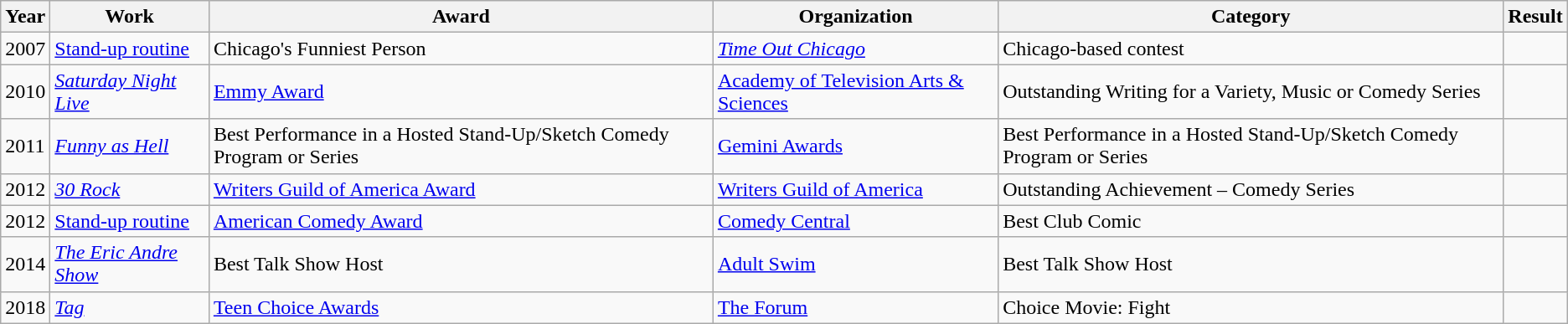<table class="wikitable sortable">
<tr>
<th>Year</th>
<th>Work</th>
<th>Award</th>
<th>Organization</th>
<th>Category</th>
<th>Result</th>
</tr>
<tr>
<td>2007</td>
<td><a href='#'>Stand-up routine</a></td>
<td>Chicago's Funniest Person</td>
<td><em><a href='#'>Time Out Chicago</a></em></td>
<td>Chicago-based contest</td>
<td></td>
</tr>
<tr>
<td>2010</td>
<td><em><a href='#'>Saturday Night Live</a></em></td>
<td><a href='#'>Emmy Award</a></td>
<td><a href='#'>Academy of Television Arts & Sciences</a></td>
<td>Outstanding Writing for a Variety, Music or Comedy Series</td>
<td></td>
</tr>
<tr>
<td>2011</td>
<td><em><a href='#'>Funny as Hell</a></em></td>
<td>Best Performance in a Hosted Stand-Up/Sketch Comedy Program or Series</td>
<td><a href='#'>Gemini Awards</a></td>
<td>Best Performance in a Hosted Stand-Up/Sketch Comedy Program or Series</td>
<td></td>
</tr>
<tr>
<td>2012</td>
<td><em><a href='#'>30 Rock</a></em></td>
<td><a href='#'>Writers Guild of America Award</a></td>
<td><a href='#'>Writers Guild of America</a></td>
<td>Outstanding Achievement – Comedy Series</td>
<td></td>
</tr>
<tr>
<td>2012</td>
<td><a href='#'>Stand-up routine</a></td>
<td><a href='#'>American Comedy Award</a></td>
<td><a href='#'>Comedy Central</a></td>
<td>Best Club Comic</td>
<td></td>
</tr>
<tr>
<td>2014</td>
<td><em><a href='#'>The Eric Andre Show</a></em></td>
<td>Best Talk Show Host</td>
<td><a href='#'>Adult Swim</a></td>
<td>Best Talk Show Host</td>
<td></td>
</tr>
<tr>
<td>2018</td>
<td><em><a href='#'>Tag</a></em></td>
<td><a href='#'>Teen Choice Awards</a></td>
<td><a href='#'>The Forum</a></td>
<td>Choice Movie: Fight</td>
<td></td>
</tr>
</table>
